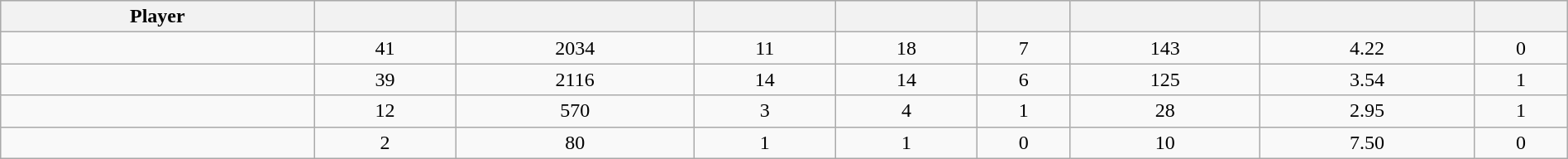<table class="wikitable sortable" style="width:100%;">
<tr style="text-align:center; background:#ddd;">
<th>Player</th>
<th></th>
<th></th>
<th></th>
<th></th>
<th></th>
<th></th>
<th></th>
<th></th>
</tr>
<tr align=center>
<td></td>
<td>41</td>
<td>2034</td>
<td>11</td>
<td>18</td>
<td>7</td>
<td>143</td>
<td>4.22</td>
<td>0</td>
</tr>
<tr align=center>
<td></td>
<td>39</td>
<td>2116</td>
<td>14</td>
<td>14</td>
<td>6</td>
<td>125</td>
<td>3.54</td>
<td>1</td>
</tr>
<tr align=center>
<td></td>
<td>12</td>
<td>570</td>
<td>3</td>
<td>4</td>
<td>1</td>
<td>28</td>
<td>2.95</td>
<td>1</td>
</tr>
<tr align=center>
<td></td>
<td>2</td>
<td>80</td>
<td>1</td>
<td>1</td>
<td>0</td>
<td>10</td>
<td>7.50</td>
<td>0</td>
</tr>
</table>
